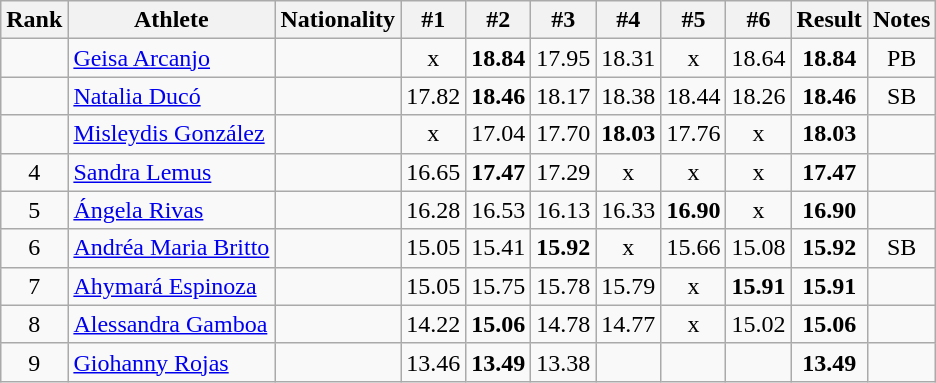<table class="wikitable sortable" style="text-align:center">
<tr>
<th>Rank</th>
<th>Athlete</th>
<th>Nationality</th>
<th>#1</th>
<th>#2</th>
<th>#3</th>
<th>#4</th>
<th>#5</th>
<th>#6</th>
<th>Result</th>
<th>Notes</th>
</tr>
<tr>
<td></td>
<td align="left"><a href='#'>Geisa Arcanjo</a></td>
<td align=left></td>
<td>x</td>
<td><strong>18.84</strong></td>
<td>17.95</td>
<td>18.31</td>
<td>x</td>
<td>18.64</td>
<td><strong>18.84</strong></td>
<td>PB</td>
</tr>
<tr>
<td></td>
<td align="left"><a href='#'>Natalia Ducó</a></td>
<td align=left></td>
<td>17.82</td>
<td><strong>18.46</strong></td>
<td>18.17</td>
<td>18.38</td>
<td>18.44</td>
<td>18.26</td>
<td><strong>18.46</strong></td>
<td>SB</td>
</tr>
<tr>
<td></td>
<td align="left"><a href='#'>Misleydis González</a></td>
<td align=left></td>
<td>x</td>
<td>17.04</td>
<td>17.70</td>
<td><strong>18.03</strong></td>
<td>17.76</td>
<td>x</td>
<td><strong>18.03</strong></td>
<td></td>
</tr>
<tr>
<td>4</td>
<td align="left"><a href='#'>Sandra Lemus</a></td>
<td align=left></td>
<td>16.65</td>
<td><strong>17.47</strong></td>
<td>17.29</td>
<td>x</td>
<td>x</td>
<td>x</td>
<td><strong>17.47</strong></td>
<td></td>
</tr>
<tr>
<td>5</td>
<td align="left"><a href='#'>Ángela Rivas</a></td>
<td align=left></td>
<td>16.28</td>
<td>16.53</td>
<td>16.13</td>
<td>16.33</td>
<td><strong>16.90</strong></td>
<td>x</td>
<td><strong>16.90</strong></td>
<td></td>
</tr>
<tr>
<td>6</td>
<td align="left"><a href='#'>Andréa Maria Britto</a></td>
<td align=left></td>
<td>15.05</td>
<td>15.41</td>
<td><strong>15.92</strong></td>
<td>x</td>
<td>15.66</td>
<td>15.08</td>
<td><strong>15.92</strong></td>
<td>SB</td>
</tr>
<tr>
<td>7</td>
<td align="left"><a href='#'>Ahymará Espinoza</a></td>
<td align=left></td>
<td>15.05</td>
<td>15.75</td>
<td>15.78</td>
<td>15.79</td>
<td>x</td>
<td><strong>15.91</strong></td>
<td><strong>15.91</strong></td>
<td></td>
</tr>
<tr>
<td>8</td>
<td align="left"><a href='#'>Alessandra Gamboa</a></td>
<td align=left></td>
<td>14.22</td>
<td><strong>15.06</strong></td>
<td>14.78</td>
<td>14.77</td>
<td>x</td>
<td>15.02</td>
<td><strong>15.06</strong></td>
<td></td>
</tr>
<tr>
<td>9</td>
<td align="left"><a href='#'>Giohanny Rojas</a></td>
<td align=left></td>
<td>13.46</td>
<td><strong>13.49</strong></td>
<td>13.38</td>
<td></td>
<td></td>
<td></td>
<td><strong>13.49</strong></td>
<td></td>
</tr>
</table>
